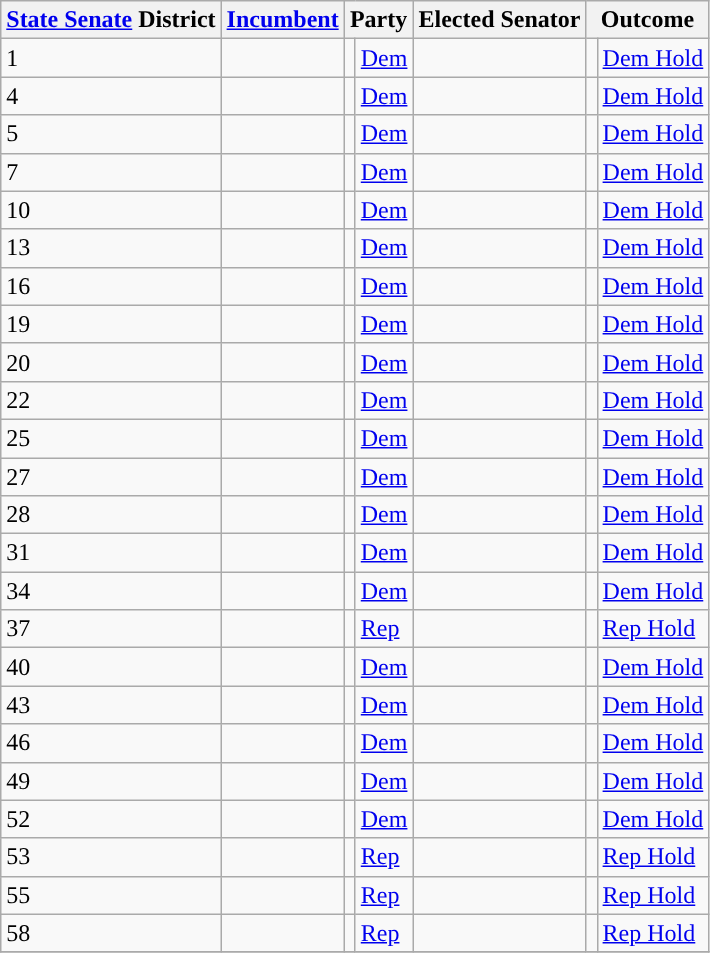<table class="wikitable sortable">
<tr>
<th><a href='#'>State Senate</a> District</th>
<th><a href='#'>Incumbent</a></th>
<th colspan="2">Party</th>
<th>Elected Senator</th>
<th colspan="2">Outcome</th>
</tr>
<tr>
<td>1</td>
<td></td>
<td style="background:"></td>
<td><a href='#'>Dem</a></td>
<td></td>
<td style="background:"></td>
<td><a href='#'>Dem Hold</a></td>
</tr>
<tr>
<td>4</td>
<td></td>
<td style="background:"></td>
<td><a href='#'>Dem</a></td>
<td></td>
<td style="background:"></td>
<td><a href='#'>Dem Hold</a></td>
</tr>
<tr>
<td>5</td>
<td></td>
<td style="background:"></td>
<td><a href='#'>Dem</a></td>
<td></td>
<td style="background:"></td>
<td><a href='#'>Dem Hold</a></td>
</tr>
<tr>
<td>7</td>
<td></td>
<td style="background:"></td>
<td><a href='#'>Dem</a></td>
<td></td>
<td style="background:"></td>
<td><a href='#'>Dem Hold</a></td>
</tr>
<tr>
<td>10</td>
<td></td>
<td style="background:"></td>
<td><a href='#'>Dem</a></td>
<td></td>
<td style="background:"></td>
<td><a href='#'>Dem Hold</a></td>
</tr>
<tr>
<td>13</td>
<td></td>
<td style="background:"></td>
<td><a href='#'>Dem</a></td>
<td></td>
<td style="background:"></td>
<td><a href='#'>Dem Hold</a></td>
</tr>
<tr>
<td>16</td>
<td></td>
<td style="background:"></td>
<td><a href='#'>Dem</a></td>
<td></td>
<td style="background:"></td>
<td><a href='#'>Dem Hold</a></td>
</tr>
<tr>
<td>19</td>
<td></td>
<td style="background:"></td>
<td><a href='#'>Dem</a></td>
<td></td>
<td style="background:"></td>
<td><a href='#'>Dem Hold</a></td>
</tr>
<tr>
<td>20</td>
<td></td>
<td style="background:"></td>
<td><a href='#'>Dem</a></td>
<td><em></em></td>
<td style="background:"></td>
<td><a href='#'>Dem Hold</a></td>
</tr>
<tr>
<td>22</td>
<td></td>
<td style="background:"></td>
<td><a href='#'>Dem</a></td>
<td></td>
<td style="background:"></td>
<td><a href='#'>Dem Hold</a></td>
</tr>
<tr>
<td>25</td>
<td></td>
<td style="background:"></td>
<td><a href='#'>Dem</a></td>
<td></td>
<td style="background:"></td>
<td><a href='#'>Dem Hold</a></td>
</tr>
<tr>
<td>27</td>
<td></td>
<td style="background:"></td>
<td><a href='#'>Dem</a></td>
<td></td>
<td style="background:"></td>
<td><a href='#'>Dem Hold</a></td>
</tr>
<tr>
<td>28</td>
<td></td>
<td style="background:"></td>
<td><a href='#'>Dem</a></td>
<td></td>
<td style="background:"></td>
<td><a href='#'>Dem Hold</a></td>
</tr>
<tr>
<td>31</td>
<td></td>
<td style="background:"></td>
<td><a href='#'>Dem</a></td>
<td></td>
<td style="background:"></td>
<td><a href='#'>Dem Hold</a></td>
</tr>
<tr>
<td>34</td>
<td></td>
<td style="background:"></td>
<td><a href='#'>Dem</a></td>
<td></td>
<td style="background:"></td>
<td><a href='#'>Dem Hold</a></td>
</tr>
<tr>
<td>37</td>
<td></td>
<td style="background:"></td>
<td><a href='#'>Rep</a></td>
<td><em></em></td>
<td style="background:"></td>
<td><a href='#'>Rep Hold</a></td>
</tr>
<tr>
<td>40</td>
<td></td>
<td style="background:"></td>
<td><a href='#'>Dem</a></td>
<td></td>
<td style="background:"></td>
<td><a href='#'>Dem Hold</a></td>
</tr>
<tr>
<td>43</td>
<td></td>
<td style="background:"></td>
<td><a href='#'>Dem</a></td>
<td></td>
<td style="background:"></td>
<td><a href='#'>Dem Hold</a></td>
</tr>
<tr>
<td>46</td>
<td></td>
<td style="background:"></td>
<td><a href='#'>Dem</a></td>
<td></td>
<td style="background:"></td>
<td><a href='#'>Dem Hold</a></td>
</tr>
<tr>
<td>49</td>
<td></td>
<td style="background:"></td>
<td><a href='#'>Dem</a></td>
<td></td>
<td style="background:"></td>
<td><a href='#'>Dem Hold</a></td>
</tr>
<tr>
<td>52</td>
<td></td>
<td style="background:"></td>
<td><a href='#'>Dem</a></td>
<td></td>
<td style="background:"></td>
<td><a href='#'>Dem Hold</a></td>
</tr>
<tr>
<td>53</td>
<td></td>
<td style="background:"></td>
<td><a href='#'>Rep</a></td>
<td><em></em></td>
<td style="background:"></td>
<td><a href='#'>Rep Hold</a></td>
</tr>
<tr>
<td>55</td>
<td></td>
<td style="background:"></td>
<td><a href='#'>Rep</a></td>
<td></td>
<td style="background:"></td>
<td><a href='#'>Rep Hold</a></td>
</tr>
<tr>
<td>58</td>
<td></td>
<td style="background:"></td>
<td><a href='#'>Rep</a></td>
<td></td>
<td style="background:"></td>
<td><a href='#'>Rep Hold</a></td>
</tr>
<tr>
</tr>
</table>
